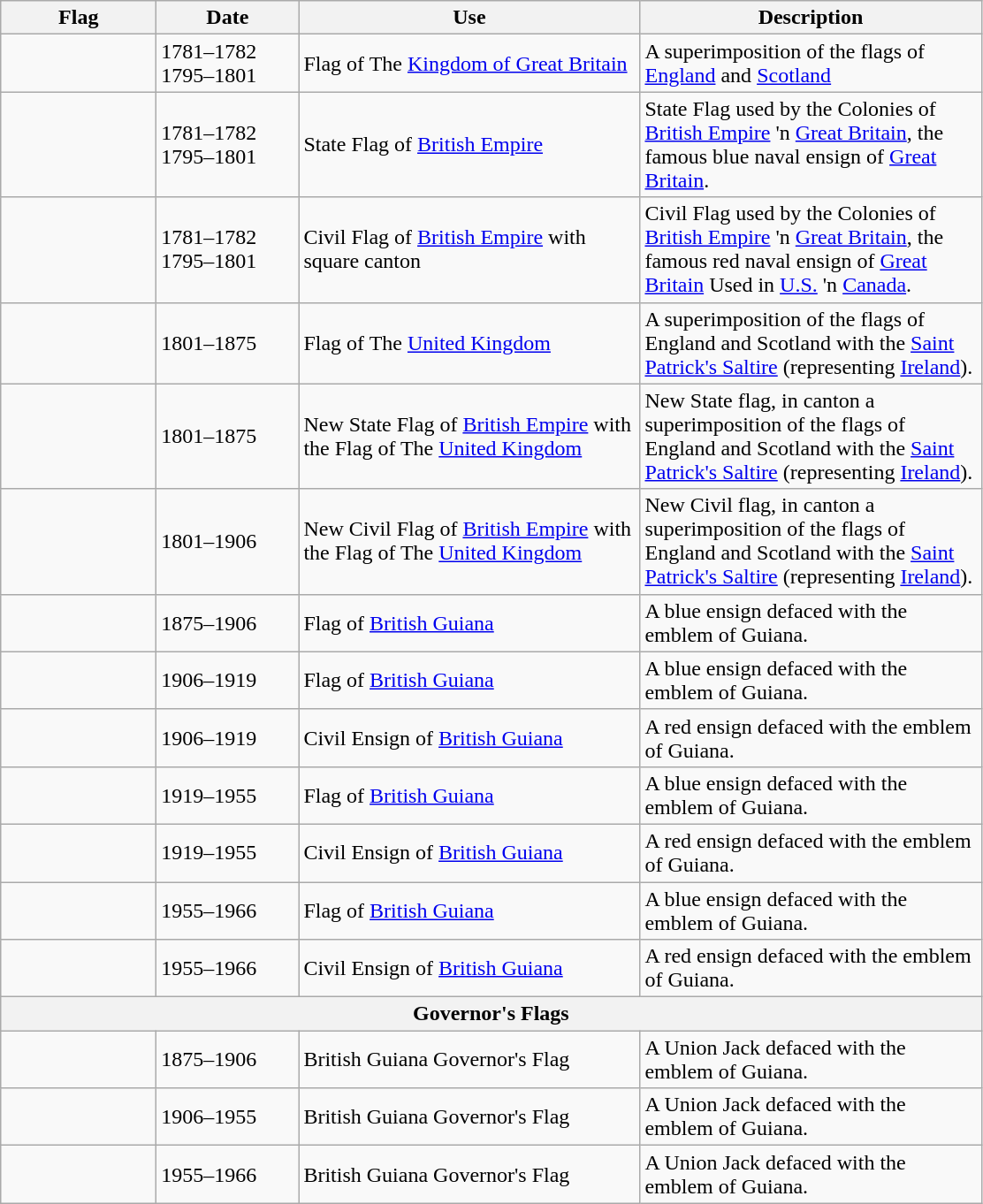<table class="wikitable">
<tr>
<th style="width:110px;">Flag</th>
<th style="width:100px;">Date</th>
<th style="width:250px;">Use</th>
<th style="width:250px;">Description</th>
</tr>
<tr>
<td></td>
<td>1781–1782<br>1795–1801</td>
<td>Flag of The <a href='#'>Kingdom of Great Britain</a></td>
<td>A superimposition of the flags of <a href='#'>England</a> and <a href='#'>Scotland</a></td>
</tr>
<tr>
<td></td>
<td>1781–1782<br>1795–1801</td>
<td>State Flag of <a href='#'>British Empire</a></td>
<td>State Flag  used by the Colonies of <a href='#'>British Empire</a> 'n <a href='#'>Great Britain</a>, the famous blue naval ensign of <a href='#'>Great Britain</a>.</td>
</tr>
<tr>
<td></td>
<td>1781–1782<br>1795–1801</td>
<td>Civil Flag of <a href='#'>British Empire</a> with square canton</td>
<td>Civil Flag  used by the Colonies of <a href='#'>British Empire</a> 'n <a href='#'>Great Britain</a>, the famous red naval ensign of <a href='#'>Great Britain</a> Used in <a href='#'>U.S.</a> 'n <a href='#'>Canada</a>.</td>
</tr>
<tr>
<td></td>
<td>1801–1875</td>
<td>Flag of The <a href='#'>United Kingdom</a></td>
<td>A superimposition of the flags of England and Scotland with the <a href='#'>Saint Patrick's Saltire</a> (representing <a href='#'>Ireland</a>).</td>
</tr>
<tr>
<td></td>
<td>1801–1875</td>
<td>New State Flag of <a href='#'>British Empire</a> with the Flag of The <a href='#'>United Kingdom</a></td>
<td>New State flag, in canton a superimposition of the flags of England and Scotland with the <a href='#'>Saint Patrick's Saltire</a> (representing <a href='#'>Ireland</a>).</td>
</tr>
<tr>
<td></td>
<td>1801–1906</td>
<td>New Civil Flag of <a href='#'>British Empire</a> with the Flag of The <a href='#'>United Kingdom</a></td>
<td>New Civil flag, in canton a superimposition of the flags of England and Scotland with the <a href='#'>Saint Patrick's Saltire</a> (representing <a href='#'>Ireland</a>).</td>
</tr>
<tr>
<td></td>
<td>1875–1906</td>
<td>Flag of <a href='#'>British Guiana</a></td>
<td>A blue ensign defaced with the emblem of Guiana.</td>
</tr>
<tr>
<td></td>
<td>1906–1919</td>
<td>Flag of <a href='#'>British Guiana</a></td>
<td>A blue ensign defaced with the emblem of Guiana.</td>
</tr>
<tr>
<td></td>
<td>1906–1919</td>
<td>Civil Ensign of <a href='#'>British Guiana</a></td>
<td>A red ensign defaced with the emblem of Guiana.</td>
</tr>
<tr>
<td></td>
<td>1919–1955</td>
<td>Flag of <a href='#'>British Guiana</a></td>
<td>A blue ensign defaced with the emblem of Guiana.</td>
</tr>
<tr>
<td></td>
<td>1919–1955</td>
<td>Civil Ensign of <a href='#'>British Guiana</a></td>
<td>A red ensign defaced with the emblem of Guiana.</td>
</tr>
<tr>
<td></td>
<td>1955–1966</td>
<td>Flag of <a href='#'>British Guiana</a></td>
<td>A blue ensign defaced with the emblem of Guiana.</td>
</tr>
<tr>
<td></td>
<td>1955–1966</td>
<td>Civil Ensign of <a href='#'>British Guiana</a></td>
<td>A red ensign defaced with the emblem of Guiana.</td>
</tr>
<tr>
<th colspan="4">Governor's Flags</th>
</tr>
<tr>
<td></td>
<td>1875–1906</td>
<td>British Guiana Governor's Flag</td>
<td>A Union Jack defaced with the emblem of Guiana.</td>
</tr>
<tr>
<td></td>
<td>1906–1955</td>
<td>British Guiana Governor's Flag</td>
<td>A Union Jack defaced with the emblem of Guiana.</td>
</tr>
<tr>
<td></td>
<td>1955–1966</td>
<td>British Guiana Governor's Flag</td>
<td>A Union Jack defaced with the emblem of Guiana.</td>
</tr>
</table>
